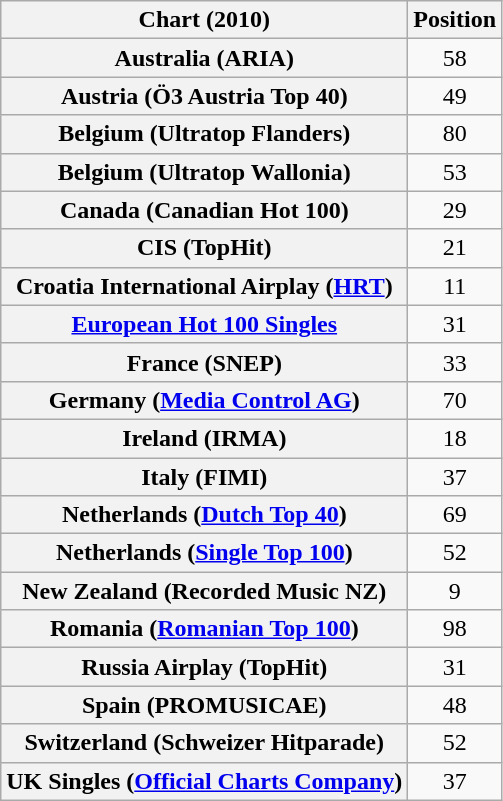<table class="wikitable sortable plainrowheaders" style="text-align:center">
<tr>
<th scope="col">Chart (2010)</th>
<th scope="col">Position</th>
</tr>
<tr>
<th scope="row">Australia (ARIA)</th>
<td style="text-align:center;">58</td>
</tr>
<tr>
<th scope="row">Austria (Ö3 Austria Top 40)</th>
<td style="text-align:center;">49</td>
</tr>
<tr>
<th scope="row">Belgium (Ultratop Flanders)</th>
<td style="text-align:center;">80</td>
</tr>
<tr>
<th scope="row">Belgium (Ultratop Wallonia)</th>
<td style="text-align:center;">53</td>
</tr>
<tr>
<th scope="row">Canada (Canadian Hot 100)</th>
<td style="text-align:center;">29</td>
</tr>
<tr>
<th scope="row">CIS (TopHit)</th>
<td style="text-align:center;">21</td>
</tr>
<tr>
<th scope="row">Croatia International Airplay (<a href='#'>HRT</a>)</th>
<td>11</td>
</tr>
<tr>
<th scope="row"><a href='#'>European Hot 100 Singles</a></th>
<td style="text-align:center;">31</td>
</tr>
<tr>
<th scope="row">France (SNEP)</th>
<td style="text-align:center;">33</td>
</tr>
<tr>
<th scope="row">Germany (<a href='#'>Media Control AG</a>)</th>
<td style="text-align:center;">70</td>
</tr>
<tr>
<th scope="row">Ireland (IRMA)</th>
<td align="center">18</td>
</tr>
<tr>
<th scope="row">Italy (FIMI)</th>
<td align="center">37</td>
</tr>
<tr>
<th scope="row">Netherlands (<a href='#'>Dutch Top 40</a>)</th>
<td align="center">69</td>
</tr>
<tr>
<th scope="row">Netherlands (<a href='#'>Single Top 100</a>)</th>
<td style="text-align:center;">52</td>
</tr>
<tr>
<th scope="row">New Zealand (Recorded Music NZ)</th>
<td style="text-align:center;">9</td>
</tr>
<tr>
<th scope="row">Romania (<a href='#'>Romanian Top 100</a>)</th>
<td style="text-align:center;">98</td>
</tr>
<tr>
<th scope="row">Russia Airplay (TopHit)</th>
<td>31</td>
</tr>
<tr>
<th scope="row">Spain (PROMUSICAE)</th>
<td style="text-align:center;">48</td>
</tr>
<tr>
<th scope="row">Switzerland (Schweizer Hitparade)</th>
<td style="text-align:center;">52</td>
</tr>
<tr>
<th scope="row">UK Singles (<a href='#'>Official Charts Company</a>)</th>
<td style="text-align:center;">37</td>
</tr>
</table>
